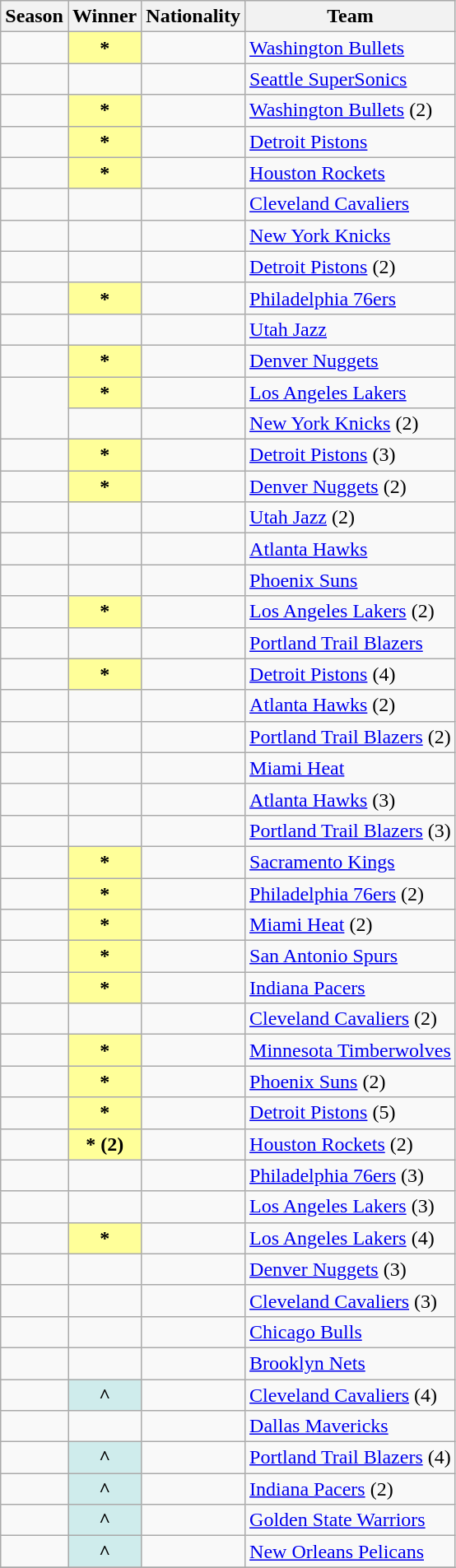<table class="wikitable plainrowheaders sortable" "summary="Season (sortable), Winner (sortable), Nationality (sortable) and Team (sortable)">
<tr>
<th scope="col">Season</th>
<th scope="col">Winner</th>
<th scope="col">Nationality</th>
<th scope="col">Team</th>
</tr>
<tr>
<td></td>
<th scope="row" style="background-color:#FFFF99">*</th>
<td></td>
<td><a href='#'>Washington Bullets</a></td>
</tr>
<tr>
<td></td>
<th scope="row" style="background-color:transparent;"></th>
<td></td>
<td><a href='#'>Seattle SuperSonics</a></td>
</tr>
<tr>
<td></td>
<th scope="row" style="background-color:#FFFF99">*</th>
<td></td>
<td><a href='#'>Washington Bullets</a> (2)</td>
</tr>
<tr>
<td></td>
<th scope="row" style="background-color:#FFFF99">*</th>
<td></td>
<td><a href='#'>Detroit Pistons</a></td>
</tr>
<tr>
<td></td>
<th scope="row" style="background-color:#FFFF99">*</th>
<td></td>
<td><a href='#'>Houston Rockets</a></td>
</tr>
<tr>
<td></td>
<th scope="row" style="background-color:transparent;"></th>
<td></td>
<td><a href='#'>Cleveland Cavaliers</a></td>
</tr>
<tr>
<td></td>
<th scope="row" style="background-color:transparent;"></th>
<td></td>
<td><a href='#'>New York Knicks</a></td>
</tr>
<tr>
<td></td>
<th scope="row" style="background-color:transparent;"></th>
<td></td>
<td><a href='#'>Detroit Pistons</a> (2)</td>
</tr>
<tr>
<td></td>
<th scope="row" style="background-color:#FFFF99">*</th>
<td></td>
<td><a href='#'>Philadelphia 76ers</a></td>
</tr>
<tr>
<td></td>
<th scope="row" style="background-color:transparent;"></th>
<td></td>
<td><a href='#'>Utah Jazz</a></td>
</tr>
<tr>
<td></td>
<th scope="row" style="background-color:#FFFF99">*</th>
<td></td>
<td><a href='#'>Denver Nuggets</a></td>
</tr>
<tr>
<td rowspan=2></td>
<th scope="row" style="background-color:#FFFF99">*</th>
<td></td>
<td><a href='#'>Los Angeles Lakers</a></td>
</tr>
<tr>
<th scope="row" style="background-color:transparent;"></th>
<td></td>
<td><a href='#'>New York Knicks</a> (2)</td>
</tr>
<tr>
<td></td>
<th scope="row" style="background-color:#FFFF99">*</th>
<td></td>
<td><a href='#'>Detroit Pistons</a> (3)</td>
</tr>
<tr>
<td></td>
<th scope="row" style="background-color:#FFFF99">*</th>
<td></td>
<td><a href='#'>Denver Nuggets</a> (2)</td>
</tr>
<tr>
<td></td>
<th scope="row" style="background-color:transparent;"></th>
<td></td>
<td><a href='#'>Utah Jazz</a> (2)</td>
</tr>
<tr>
<td></td>
<th scope="row" style="background-color:transparent;"></th>
<td></td>
<td><a href='#'>Atlanta Hawks</a></td>
</tr>
<tr>
<td></td>
<th scope="row" style="background-color:transparent;"></th>
<td></td>
<td><a href='#'>Phoenix Suns</a></td>
</tr>
<tr>
<td></td>
<th scope="row" style="background-color:#FFFF99">*</th>
<td></td>
<td><a href='#'>Los Angeles Lakers</a> (2)</td>
</tr>
<tr>
<td></td>
<th scope="row" style="background-color:transparent;"></th>
<td></td>
<td><a href='#'>Portland Trail Blazers</a></td>
</tr>
<tr>
<td></td>
<th scope="row" style="background-color:#FFFF99">*</th>
<td></td>
<td><a href='#'>Detroit Pistons</a> (4)</td>
</tr>
<tr>
<td></td>
<th scope="row" style="background-color:transparent;"></th>
<td></td>
<td><a href='#'>Atlanta Hawks</a> (2)</td>
</tr>
<tr>
<td></td>
<th scope="row" style="background-color:transparent;"></th>
<td></td>
<td><a href='#'>Portland Trail Blazers</a> (2)</td>
</tr>
<tr>
<td></td>
<th scope="row" style="background-color:transparent;"></th>
<td></td>
<td><a href='#'>Miami Heat</a></td>
</tr>
<tr>
<td></td>
<th scope="row" style="background-color:transparent;"></th>
<td></td>
<td><a href='#'>Atlanta Hawks</a> (3)</td>
</tr>
<tr>
<td></td>
<th scope="row" style="background-color:transparent;"></th>
<td></td>
<td><a href='#'>Portland Trail Blazers</a> (3)</td>
</tr>
<tr>
<td></td>
<th scope="row" style="background-color:#FFFF99;">*</th>
<td></td>
<td><a href='#'>Sacramento Kings</a></td>
</tr>
<tr>
<td></td>
<th scope="row" style="background-color:#FFFF99;">*</th>
<td></td>
<td><a href='#'>Philadelphia 76ers</a> (2)</td>
</tr>
<tr>
<td></td>
<th scope="row" style="background-color:#FFFF99">*</th>
<td></td>
<td><a href='#'>Miami Heat</a> (2)</td>
</tr>
<tr>
<td></td>
<th scope="row" style="background-color:#FFFF99">*</th>
<td></td>
<td><a href='#'>San Antonio Spurs</a></td>
</tr>
<tr>
<td></td>
<th scope="row" style="background-color:#FFFF99">*</th>
<td></td>
<td><a href='#'>Indiana Pacers</a></td>
</tr>
<tr>
<td></td>
<th scope="row" style="background-color:transparent;"></th>
<td></td>
<td><a href='#'>Cleveland Cavaliers</a> (2)</td>
</tr>
<tr>
<td></td>
<th scope="row" style="background-color:#FFFF99">*</th>
<td></td>
<td><a href='#'>Minnesota Timberwolves</a></td>
</tr>
<tr>
<td></td>
<th scope="row" style="background-color:#FFFF99;">*</th>
<td></td>
<td><a href='#'>Phoenix Suns</a> (2)</td>
</tr>
<tr>
<td></td>
<th scope="row" style="background-color:#FFFF99;">*</th>
<td></td>
<td><a href='#'>Detroit Pistons</a> (5)</td>
</tr>
<tr>
<td></td>
<th scope="row" style="background-color:#FFFF99;">* (2)</th>
<td></td>
<td><a href='#'>Houston Rockets</a> (2)</td>
</tr>
<tr>
<td></td>
<th scope="row" style="background-color:transparent;"></th>
<td></td>
<td><a href='#'>Philadelphia 76ers</a> (3)</td>
</tr>
<tr>
<td></td>
<th scope="row" style="background-color:transparent;"></th>
<td></td>
<td><a href='#'>Los Angeles Lakers</a> (3)</td>
</tr>
<tr>
<td></td>
<th scope="row" style="background-color:#FFFF99;">*</th>
<td></td>
<td><a href='#'>Los Angeles Lakers</a> (4)</td>
</tr>
<tr>
<td></td>
<th scope="row" style="background-color:transparent;"></th>
<td></td>
<td><a href='#'>Denver Nuggets</a> (3)</td>
</tr>
<tr>
<td></td>
<th scope="row" style="background-color:transparent;"></th>
<td></td>
<td><a href='#'>Cleveland Cavaliers</a> (3)</td>
</tr>
<tr>
<td></td>
<th scope="row" style="background-color:transparent;"></th>
<td></td>
<td><a href='#'>Chicago Bulls</a></td>
</tr>
<tr>
<td></td>
<th scope="row" style="background-color:transparent;"></th>
<td></td>
<td><a href='#'>Brooklyn Nets</a></td>
</tr>
<tr>
<td></td>
<th scope="row" style="background-color:#CFECEC">^</th>
<td></td>
<td><a href='#'>Cleveland Cavaliers</a> (4)</td>
</tr>
<tr>
<td></td>
<th scope="row" style="background-color:transparent;"></th>
<td></td>
<td><a href='#'>Dallas Mavericks</a></td>
</tr>
<tr>
<td></td>
<th scope="row" style="background-color:#CFECEC">^</th>
<td></td>
<td><a href='#'>Portland Trail Blazers</a> (4)</td>
</tr>
<tr>
<td></td>
<th scope="row" style="background-color:#CFECEC">^</th>
<td></td>
<td><a href='#'>Indiana Pacers</a> (2)</td>
</tr>
<tr>
<td></td>
<th scope="row" style="background-color:#CFECEC">^</th>
<td></td>
<td><a href='#'>Golden State Warriors</a></td>
</tr>
<tr>
<td></td>
<th scope="row" style="background-color:#CFECEC">^</th>
<td></td>
<td><a href='#'>New Orleans Pelicans</a></td>
</tr>
<tr>
</tr>
</table>
